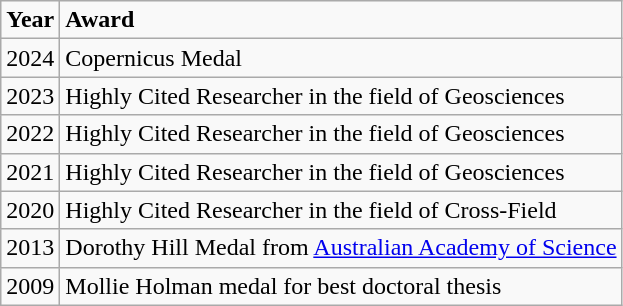<table class="wikitable sortable" ->
<tr>
<td><strong>Year</strong></td>
<td><strong>Award</strong></td>
</tr>
<tr>
<td>2024</td>
<td>Copernicus Medal</td>
</tr>
<tr>
<td>2023</td>
<td>Highly Cited Researcher in the field of Geosciences</td>
</tr>
<tr>
<td>2022</td>
<td>Highly Cited Researcher in the field of Geosciences</td>
</tr>
<tr>
<td>2021</td>
<td>Highly Cited Researcher in the field of Geosciences</td>
</tr>
<tr>
<td>2020</td>
<td>Highly Cited Researcher in the field of Cross-Field</td>
</tr>
<tr>
<td>2013</td>
<td>Dorothy Hill Medal from <a href='#'>Australian Academy of Science</a></td>
</tr>
<tr>
<td>2009</td>
<td>Mollie Holman medal for best doctoral thesis</td>
</tr>
</table>
